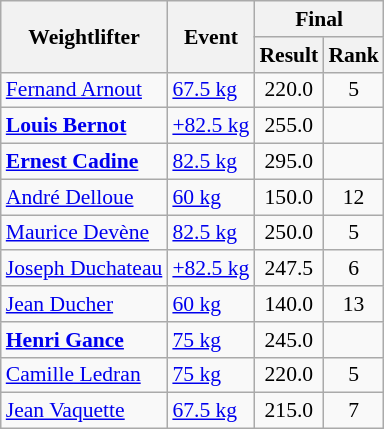<table class=wikitable style="font-size:90%">
<tr>
<th rowspan=2>Weightlifter</th>
<th rowspan=2>Event</th>
<th colspan=2>Final</th>
</tr>
<tr>
<th>Result</th>
<th>Rank</th>
</tr>
<tr>
<td><a href='#'>Fernand Arnout</a></td>
<td><a href='#'>67.5 kg</a></td>
<td align=center>220.0</td>
<td align=center>5</td>
</tr>
<tr>
<td><strong><a href='#'>Louis Bernot</a></strong></td>
<td><a href='#'>+82.5 kg</a></td>
<td align=center>255.0</td>
<td align=center></td>
</tr>
<tr>
<td><strong><a href='#'>Ernest Cadine</a></strong></td>
<td><a href='#'>82.5 kg</a></td>
<td align=center>295.0</td>
<td align=center></td>
</tr>
<tr>
<td><a href='#'>André Delloue</a></td>
<td><a href='#'>60 kg</a></td>
<td align=center>150.0</td>
<td align=center>12</td>
</tr>
<tr>
<td><a href='#'>Maurice Devène</a></td>
<td><a href='#'>82.5 kg</a></td>
<td align=center>250.0</td>
<td align=center>5</td>
</tr>
<tr>
<td><a href='#'>Joseph Duchateau</a></td>
<td><a href='#'>+82.5 kg</a></td>
<td align=center>247.5</td>
<td align=center>6</td>
</tr>
<tr>
<td><a href='#'>Jean Ducher</a></td>
<td><a href='#'>60 kg</a></td>
<td align=center>140.0</td>
<td align=center>13</td>
</tr>
<tr>
<td><strong><a href='#'>Henri Gance</a></strong></td>
<td><a href='#'>75 kg</a></td>
<td align=center>245.0</td>
<td align=center></td>
</tr>
<tr>
<td><a href='#'>Camille Ledran</a></td>
<td><a href='#'>75 kg</a></td>
<td align=center>220.0</td>
<td align=center>5</td>
</tr>
<tr>
<td><a href='#'>Jean Vaquette</a></td>
<td><a href='#'>67.5 kg</a></td>
<td align=center>215.0</td>
<td align=center>7</td>
</tr>
</table>
